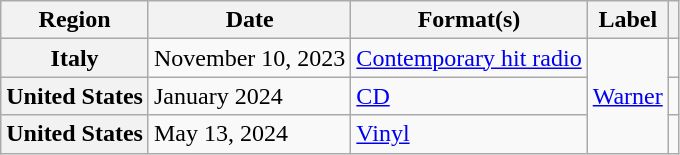<table class="wikitable plainrowheaders">
<tr>
<th scope="col">Region</th>
<th scope="col">Date</th>
<th scope="col">Format(s)</th>
<th scope="col">Label</th>
<th scope="col"></th>
</tr>
<tr>
<th scope="row">Italy</th>
<td>November 10, 2023</td>
<td><a href='#'>Contemporary hit radio</a></td>
<td rowspan=3><a href='#'>Warner</a></td>
<td style="text-align:center"></td>
</tr>
<tr>
<th scope=row>United States</th>
<td>January 2024</td>
<td><a href='#'>CD</a></td>
<td style="text-align:center"></td>
</tr>
<tr>
<th scope=row>United States</th>
<td>May 13, 2024</td>
<td><a href='#'>Vinyl</a></td>
<td style="text-align:center"></td>
</tr>
</table>
